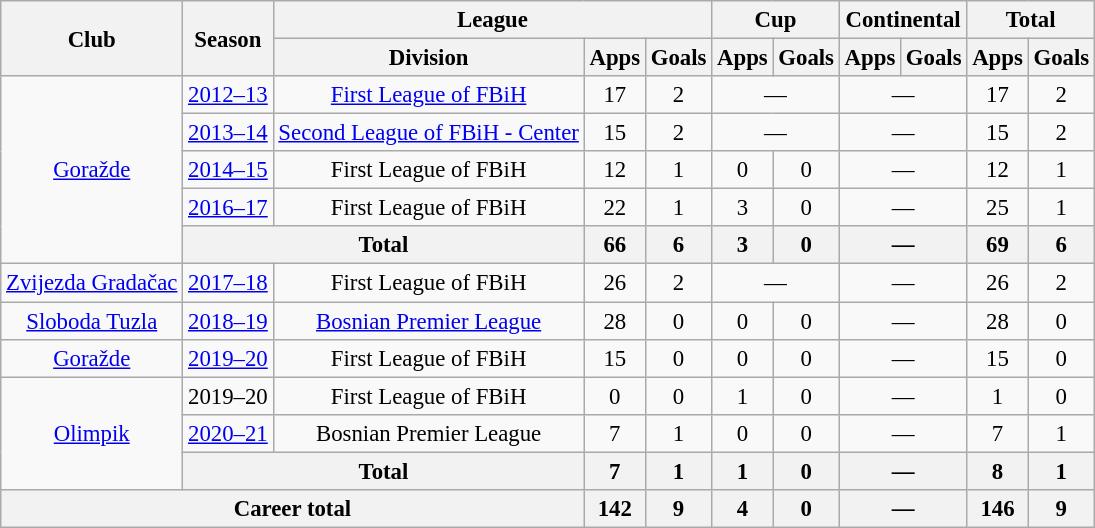<table class=wikitable style="text-align: center;font-size:95%">
<tr>
<th rowspan=2>Club</th>
<th rowspan=2>Season</th>
<th colspan=3>League</th>
<th colspan=2>Cup</th>
<th colspan=2>Continental</th>
<th colspan=2>Total</th>
</tr>
<tr>
<th>Division</th>
<th>Apps</th>
<th>Goals</th>
<th>Apps</th>
<th>Goals</th>
<th>Apps</th>
<th>Goals</th>
<th>Apps</th>
<th>Goals</th>
</tr>
<tr>
<td rowspan=5><a href='#'>Goražde</a></td>
<td><a href='#'>2012–13</a></td>
<td><a href='#'>First League of FBiH</a></td>
<td>17</td>
<td>2</td>
<td colspan=2>—</td>
<td colspan=2>—</td>
<td>17</td>
<td>2</td>
</tr>
<tr>
<td><a href='#'>2013–14</a></td>
<td><a href='#'>Second League of FBiH - Center</a></td>
<td>15</td>
<td>2</td>
<td colspan=2>—</td>
<td colspan=2>—</td>
<td>15</td>
<td>2</td>
</tr>
<tr>
<td><a href='#'>2014–15</a></td>
<td>First League of FBiH</td>
<td>12</td>
<td>1</td>
<td>0</td>
<td>0</td>
<td colspan=2>—</td>
<td>12</td>
<td>1</td>
</tr>
<tr>
<td><a href='#'>2016–17</a></td>
<td>First League of FBiH</td>
<td>22</td>
<td>1</td>
<td>3</td>
<td>0</td>
<td colspan=2>—</td>
<td>25</td>
<td>1</td>
</tr>
<tr>
<th colspan=2>Total</th>
<th>66</th>
<th>6</th>
<th>3</th>
<th>0</th>
<th colspan=2>—</th>
<th>69</th>
<th>6</th>
</tr>
<tr>
<td><a href='#'>Zvijezda Gradačac</a></td>
<td><a href='#'>2017–18</a></td>
<td>First League of FBiH</td>
<td>26</td>
<td>2</td>
<td colspan=2>—</td>
<td colspan=2>—</td>
<td>26</td>
<td>2</td>
</tr>
<tr>
<td><a href='#'>Sloboda Tuzla</a></td>
<td><a href='#'>2018–19</a></td>
<td><a href='#'>Bosnian Premier League</a></td>
<td>28</td>
<td>0</td>
<td>0</td>
<td>0</td>
<td colspan=2>—</td>
<td>28</td>
<td>0</td>
</tr>
<tr>
<td><a href='#'>Goražde</a></td>
<td><a href='#'>2019–20</a></td>
<td>First League of FBiH</td>
<td>15</td>
<td>0</td>
<td>0</td>
<td>0</td>
<td colspan=2>—</td>
<td>15</td>
<td>0</td>
</tr>
<tr>
<td rowspan=3><a href='#'>Olimpik</a></td>
<td>2019–20</td>
<td>First League of FBiH</td>
<td>0</td>
<td>0</td>
<td>1</td>
<td>0</td>
<td colspan=2>—</td>
<td>1</td>
<td>0</td>
</tr>
<tr>
<td><a href='#'>2020–21</a></td>
<td>Bosnian Premier League</td>
<td>7</td>
<td>1</td>
<td>0</td>
<td>0</td>
<td colspan=2>—</td>
<td>7</td>
<td>1</td>
</tr>
<tr>
<th colspan=2>Total</th>
<th>7</th>
<th>1</th>
<th>1</th>
<th>0</th>
<th colspan=2>—</th>
<th>8</th>
<th>1</th>
</tr>
<tr>
<th colspan=3>Career total</th>
<th>142</th>
<th>9</th>
<th>4</th>
<th>0</th>
<th colspan=2>—</th>
<th>146</th>
<th>9</th>
</tr>
</table>
